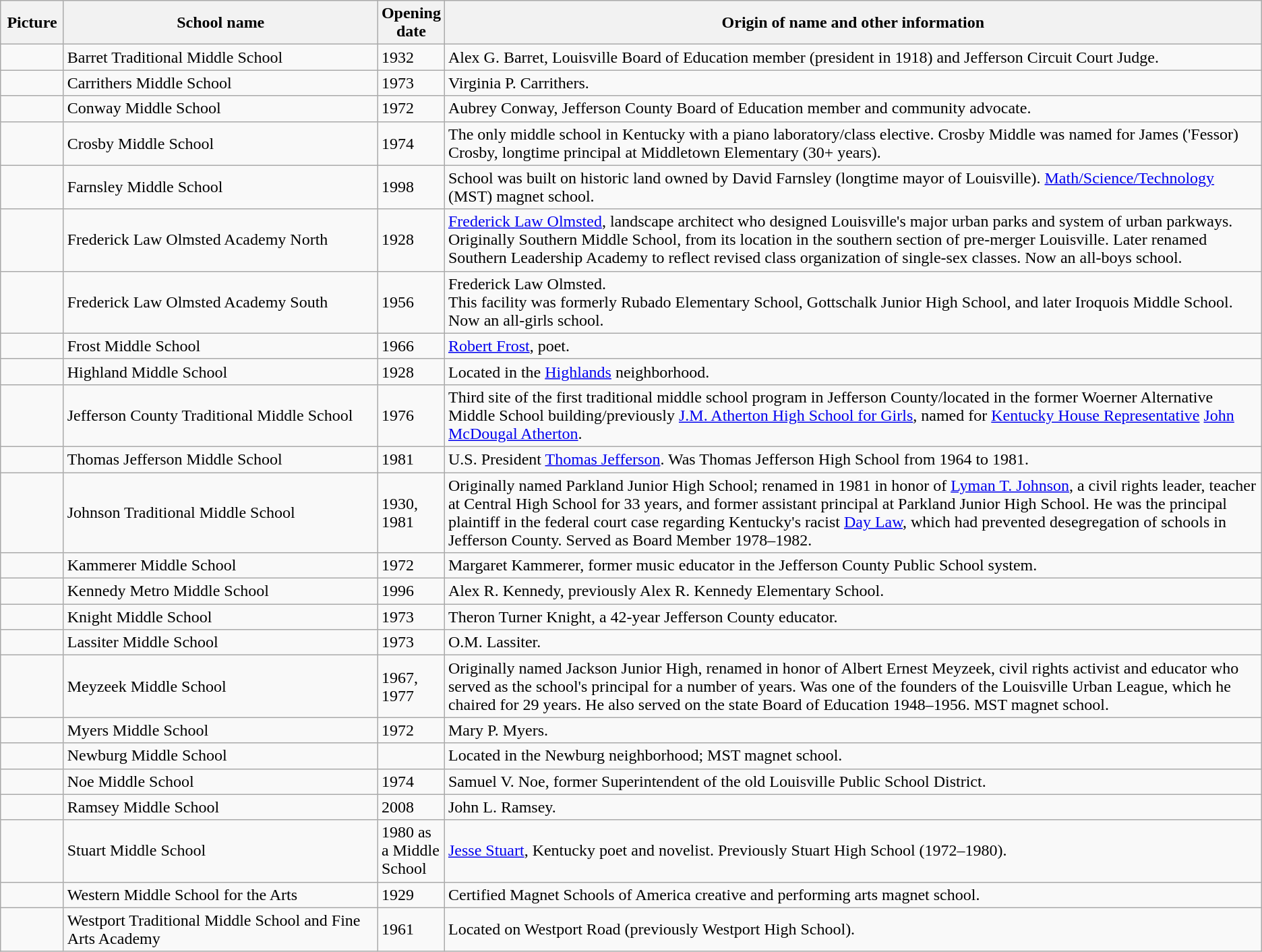<table class="wikitable">
<tr>
<th width="5%">Picture</th>
<th width="25%">School name</th>
<th width="5%">Opening date</th>
<th width="65%">Origin of name and other information</th>
</tr>
<tr>
<td></td>
<td>Barret Traditional Middle School</td>
<td>1932</td>
<td>Alex G. Barret, Louisville Board of Education member (president in 1918) and Jefferson Circuit Court Judge.</td>
</tr>
<tr>
<td></td>
<td>Carrithers Middle School</td>
<td>1973</td>
<td>Virginia P. Carrithers.</td>
</tr>
<tr>
<td></td>
<td>Conway Middle School</td>
<td>1972</td>
<td>Aubrey Conway, Jefferson County Board of Education member and community advocate.</td>
</tr>
<tr>
<td></td>
<td>Crosby Middle School</td>
<td>1974</td>
<td>The only middle school in Kentucky with a piano laboratory/class elective. Crosby Middle was named for James ('Fessor) Crosby, longtime principal at Middletown Elementary (30+ years).</td>
</tr>
<tr>
<td></td>
<td>Farnsley Middle School</td>
<td>1998</td>
<td>School was built on historic land owned by David Farnsley (longtime mayor of Louisville). <a href='#'>Math/Science/Technology</a> (MST) magnet school.</td>
</tr>
<tr>
<td></td>
<td>Frederick Law Olmsted Academy North</td>
<td>1928</td>
<td><a href='#'>Frederick Law Olmsted</a>, landscape architect who designed Louisville's major urban parks and system of urban parkways.<br>Originally Southern Middle School, from its location in the southern section of pre-merger Louisville. Later renamed Southern Leadership Academy to reflect revised class organization of single-sex classes. Now an all-boys school.</td>
</tr>
<tr>
<td></td>
<td>Frederick Law Olmsted Academy South</td>
<td>1956</td>
<td>Frederick Law Olmsted.<br>This facility was formerly Rubado Elementary School, Gottschalk Junior High School, and later Iroquois Middle School. Now an all-girls school.</td>
</tr>
<tr>
<td></td>
<td>Frost Middle School</td>
<td>1966</td>
<td><a href='#'>Robert Frost</a>, poet.</td>
</tr>
<tr>
<td></td>
<td>Highland Middle School</td>
<td>1928</td>
<td>Located in the <a href='#'>Highlands</a> neighborhood.</td>
</tr>
<tr>
<td></td>
<td>Jefferson County Traditional Middle School</td>
<td>1976</td>
<td>Third site of the first traditional middle school program in Jefferson County/located in the former Woerner Alternative Middle School building/previously <a href='#'>J.M. Atherton High School for Girls</a>, named for <a href='#'>Kentucky House Representative</a> <a href='#'>John McDougal Atherton</a>.</td>
</tr>
<tr>
<td></td>
<td>Thomas Jefferson Middle School</td>
<td>1981</td>
<td>U.S. President <a href='#'>Thomas Jefferson</a>. Was Thomas Jefferson High School from 1964 to 1981.</td>
</tr>
<tr>
<td></td>
<td>Johnson Traditional Middle School</td>
<td>1930, 1981</td>
<td>Originally named Parkland Junior High School; renamed in 1981 in honor of <a href='#'>Lyman T. Johnson</a>, a civil rights leader, teacher at Central High School for 33 years, and former assistant principal at Parkland Junior High School. He was the principal plaintiff in the federal court case regarding Kentucky's racist <a href='#'>Day Law</a>, which had prevented desegregation of schools in Jefferson County. Served as Board Member 1978–1982.</td>
</tr>
<tr>
<td></td>
<td>Kammerer Middle School</td>
<td>1972</td>
<td>Margaret Kammerer, former music educator in the Jefferson County Public School system.</td>
</tr>
<tr>
<td></td>
<td>Kennedy Metro Middle School</td>
<td>1996</td>
<td>Alex R. Kennedy, previously Alex R. Kennedy Elementary School.</td>
</tr>
<tr>
<td></td>
<td>Knight Middle School</td>
<td>1973</td>
<td>Theron Turner Knight, a 42-year Jefferson County educator.</td>
</tr>
<tr>
<td></td>
<td>Lassiter Middle School</td>
<td>1973</td>
<td>O.M. Lassiter.</td>
</tr>
<tr>
<td></td>
<td>Meyzeek Middle School</td>
<td>1967,<br>1977</td>
<td>Originally named Jackson Junior High, renamed in honor of Albert Ernest Meyzeek, civil rights activist and educator who served as the school's principal for a number of years. Was one of the founders of the Louisville Urban League, which he chaired for 29 years. He also served on the state Board of Education 1948–1956. MST magnet school.</td>
</tr>
<tr>
<td></td>
<td>Myers Middle School</td>
<td>1972</td>
<td>Mary P. Myers.</td>
</tr>
<tr>
<td></td>
<td>Newburg Middle School</td>
<td></td>
<td>Located in the Newburg neighborhood; MST magnet school.</td>
</tr>
<tr>
<td></td>
<td>Noe Middle School</td>
<td>1974</td>
<td>Samuel V. Noe, former Superintendent of the old Louisville Public School District.</td>
</tr>
<tr>
<td></td>
<td>Ramsey Middle School</td>
<td>2008</td>
<td>John L. Ramsey.</td>
</tr>
<tr>
<td></td>
<td>Stuart Middle School</td>
<td>1980 as a Middle School</td>
<td><a href='#'>Jesse Stuart</a>, Kentucky poet and novelist. Previously Stuart High School (1972–1980).</td>
</tr>
<tr>
<td></td>
<td>Western Middle School for the Arts</td>
<td>1929</td>
<td>Certified Magnet Schools of America creative and performing arts magnet school.</td>
</tr>
<tr>
<td></td>
<td>Westport Traditional Middle School and Fine Arts Academy</td>
<td>1961</td>
<td>Located on Westport Road (previously Westport High School).</td>
</tr>
</table>
